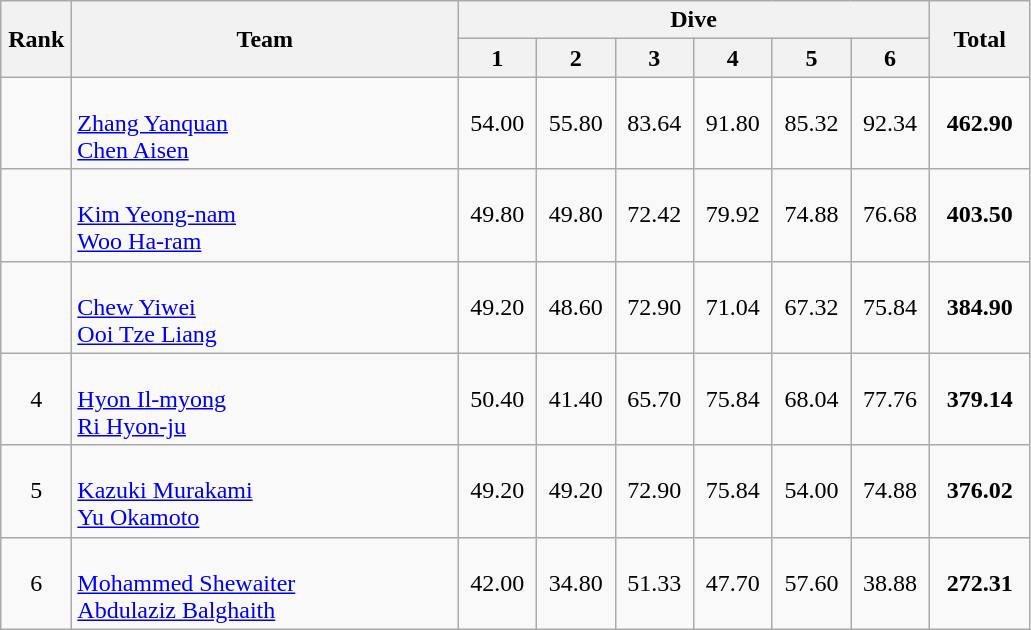<table class=wikitable style="text-align:center">
<tr>
<th rowspan="2" width=40>Rank</th>
<th rowspan="2" width=250>Team</th>
<th colspan="6">Dive</th>
<th rowspan="2" width=60>Total</th>
</tr>
<tr>
<th width=45>1</th>
<th width=45>2</th>
<th width=45>3</th>
<th width=45>4</th>
<th width=45>5</th>
<th width=45>6</th>
</tr>
<tr>
<td></td>
<td align=left><br><a href='#'>Zhang Yanquan</a><br><a href='#'>Chen Aisen</a></td>
<td>54.00</td>
<td>55.80</td>
<td>83.64</td>
<td>91.80</td>
<td>85.32</td>
<td>92.34</td>
<td><strong>462.90</strong></td>
</tr>
<tr>
<td></td>
<td align=left><br><a href='#'>Kim Yeong-nam</a><br><a href='#'>Woo Ha-ram</a></td>
<td>49.80</td>
<td>49.80</td>
<td>72.42</td>
<td>79.92</td>
<td>74.88</td>
<td>76.68</td>
<td><strong>403.50</strong></td>
</tr>
<tr>
<td></td>
<td align=left><br><a href='#'>Chew Yiwei</a><br><a href='#'>Ooi Tze Liang</a></td>
<td>49.20</td>
<td>48.60</td>
<td>72.90</td>
<td>71.04</td>
<td>67.32</td>
<td>75.84</td>
<td><strong>384.90</strong></td>
</tr>
<tr>
<td>4</td>
<td align=left><br><a href='#'>Hyon Il-myong</a><br><a href='#'>Ri Hyon-ju</a></td>
<td>50.40</td>
<td>41.40</td>
<td>65.70</td>
<td>75.84</td>
<td>68.04</td>
<td>77.76</td>
<td><strong>379.14</strong></td>
</tr>
<tr>
<td>5</td>
<td align=left><br><a href='#'>Kazuki Murakami</a><br><a href='#'>Yu Okamoto</a></td>
<td>49.20</td>
<td>49.20</td>
<td>72.90</td>
<td>75.84</td>
<td>54.00</td>
<td>74.88</td>
<td><strong>376.02</strong></td>
</tr>
<tr>
<td>6</td>
<td align=left><br><a href='#'>Mohammed Shewaiter</a><br><a href='#'>Abdulaziz Balghaith</a></td>
<td>42.00</td>
<td>34.80</td>
<td>51.33</td>
<td>47.70</td>
<td>57.60</td>
<td>38.88</td>
<td><strong>272.31</strong></td>
</tr>
</table>
